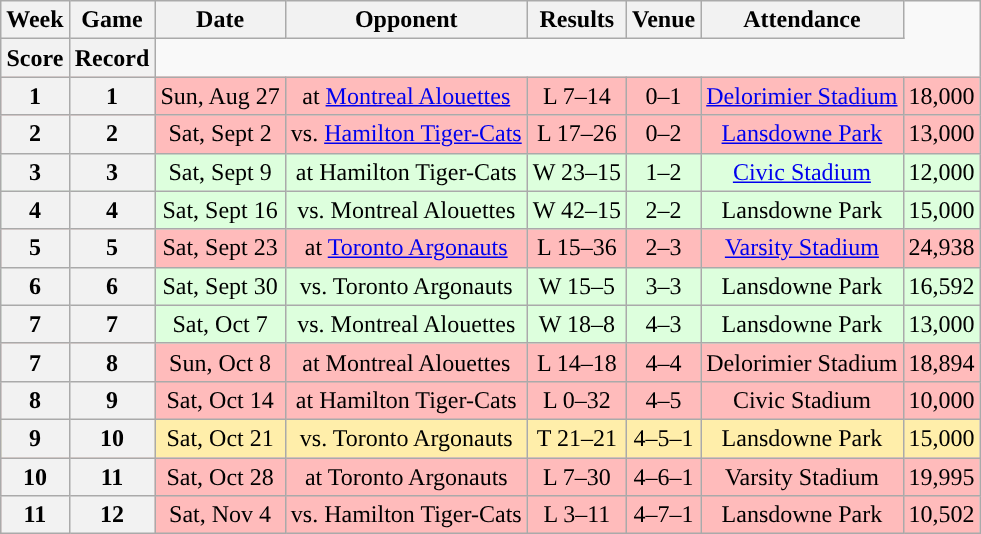<table class="wikitable" style="text-align:center">
<tr>
<th>Week</th>
<th>Game</th>
<th>Date</th>
<th>Opponent</th>
<th>Results</th>
<th>Venue</th>
<th>Attendance</th>
</tr>
<tr>
<th>Score</th>
<th>Record</th>
</tr>
<tr style="background:#ffbbbb">
<th>1</th>
<th>1</th>
<td>Sun, Aug 27</td>
<td>at <a href='#'>Montreal Alouettes</a></td>
<td>L 7–14</td>
<td>0–1</td>
<td><a href='#'>Delorimier Stadium</a></td>
<td>18,000</td>
</tr>
<tr style="background:#ffbbbb">
<th>2</th>
<th>2</th>
<td>Sat, Sept 2</td>
<td>vs. <a href='#'>Hamilton Tiger-Cats</a></td>
<td>L 17–26</td>
<td>0–2</td>
<td><a href='#'>Lansdowne Park</a></td>
<td>13,000</td>
</tr>
<tr style="background:#ddffdd">
<th>3</th>
<th>3</th>
<td>Sat, Sept 9</td>
<td>at Hamilton Tiger-Cats</td>
<td>W 23–15</td>
<td>1–2</td>
<td><a href='#'>Civic Stadium</a></td>
<td>12,000</td>
</tr>
<tr style="background:#ddffdd">
<th>4</th>
<th>4</th>
<td>Sat, Sept 16</td>
<td>vs. Montreal Alouettes</td>
<td>W 42–15</td>
<td>2–2</td>
<td>Lansdowne Park</td>
<td>15,000</td>
</tr>
<tr style="background:#ffbbbb">
<th>5</th>
<th>5</th>
<td>Sat, Sept 23</td>
<td>at <a href='#'>Toronto Argonauts</a></td>
<td>L 15–36</td>
<td>2–3</td>
<td><a href='#'>Varsity Stadium</a></td>
<td>24,938</td>
</tr>
<tr style="background:#ddffdd">
<th>6</th>
<th>6</th>
<td>Sat, Sept 30</td>
<td>vs. Toronto Argonauts</td>
<td>W 15–5</td>
<td>3–3</td>
<td>Lansdowne Park</td>
<td>16,592</td>
</tr>
<tr style="background:#ddffdd">
<th>7</th>
<th>7</th>
<td>Sat, Oct 7</td>
<td>vs. Montreal Alouettes</td>
<td>W 18–8</td>
<td>4–3</td>
<td>Lansdowne Park</td>
<td>13,000</td>
</tr>
<tr style="background:#ffbbbb">
<th>7</th>
<th>8</th>
<td>Sun, Oct 8</td>
<td>at Montreal Alouettes</td>
<td>L 14–18</td>
<td>4–4</td>
<td>Delorimier Stadium</td>
<td>18,894</td>
</tr>
<tr style="background:#ffbbbb">
<th>8</th>
<th>9</th>
<td>Sat, Oct 14</td>
<td>at Hamilton Tiger-Cats</td>
<td>L 0–32</td>
<td>4–5</td>
<td>Civic Stadium</td>
<td>10,000</td>
</tr>
<tr style="background:#ffeeaa">
<th>9</th>
<th>10</th>
<td>Sat, Oct 21</td>
<td>vs. Toronto Argonauts</td>
<td>T 21–21</td>
<td>4–5–1</td>
<td>Lansdowne Park</td>
<td>15,000</td>
</tr>
<tr style="background:#ffbbbb">
<th>10</th>
<th>11</th>
<td>Sat, Oct 28</td>
<td>at Toronto Argonauts</td>
<td>L 7–30</td>
<td>4–6–1</td>
<td>Varsity Stadium</td>
<td>19,995</td>
</tr>
<tr style="background:#ffbbbb">
<th>11</th>
<th>12</th>
<td>Sat, Nov 4</td>
<td>vs. Hamilton Tiger-Cats</td>
<td>L 3–11</td>
<td>4–7–1</td>
<td>Lansdowne Park</td>
<td>10,502</td>
</tr>
</table>
